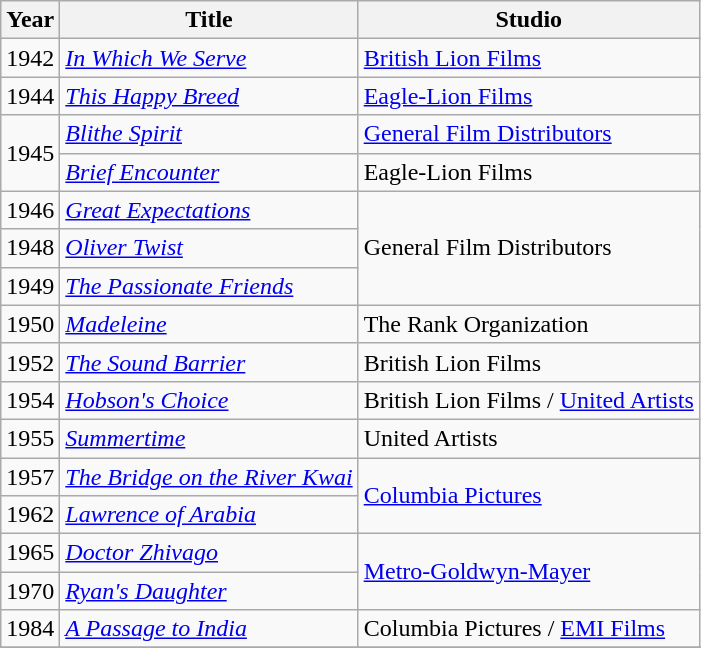<table class="wikitable">
<tr>
<th>Year</th>
<th>Title</th>
<th>Studio</th>
</tr>
<tr>
<td>1942</td>
<td><em><a href='#'>In Which We Serve</a></em></td>
<td><a href='#'>British Lion Films</a></td>
</tr>
<tr>
<td>1944</td>
<td><em><a href='#'>This Happy Breed</a></em></td>
<td><a href='#'>Eagle-Lion Films</a></td>
</tr>
<tr>
<td rowspan=2>1945</td>
<td><em><a href='#'>Blithe Spirit</a></em></td>
<td><a href='#'>General Film Distributors</a></td>
</tr>
<tr>
<td><em><a href='#'>Brief Encounter</a></em></td>
<td>Eagle-Lion Films</td>
</tr>
<tr>
<td>1946</td>
<td><em><a href='#'>Great Expectations</a></em></td>
<td rowspan=3>General Film Distributors</td>
</tr>
<tr>
<td>1948</td>
<td><em><a href='#'>Oliver Twist</a></em></td>
</tr>
<tr>
<td>1949</td>
<td><em><a href='#'>The Passionate Friends</a></em></td>
</tr>
<tr>
<td>1950</td>
<td><em><a href='#'>Madeleine</a></em></td>
<td>The Rank Organization</td>
</tr>
<tr>
<td>1952</td>
<td><em><a href='#'>The Sound Barrier</a></em></td>
<td>British Lion Films</td>
</tr>
<tr>
<td>1954</td>
<td><em><a href='#'>Hobson's Choice</a></em></td>
<td>British Lion Films / <a href='#'>United Artists</a></td>
</tr>
<tr>
<td>1955</td>
<td><em><a href='#'>Summertime</a></em></td>
<td>United Artists</td>
</tr>
<tr>
<td>1957</td>
<td><em><a href='#'>The Bridge on the River Kwai</a></em></td>
<td rowspan=2><a href='#'>Columbia Pictures</a></td>
</tr>
<tr>
<td>1962</td>
<td><em><a href='#'>Lawrence of Arabia</a></em></td>
</tr>
<tr>
<td>1965</td>
<td><em><a href='#'>Doctor Zhivago</a></em></td>
<td rowspan=2><a href='#'>Metro-Goldwyn-Mayer</a></td>
</tr>
<tr>
<td>1970</td>
<td><em><a href='#'>Ryan's Daughter</a></em></td>
</tr>
<tr>
<td>1984</td>
<td><em><a href='#'>A Passage to India</a></em></td>
<td>Columbia Pictures / <a href='#'>EMI Films</a></td>
</tr>
<tr>
</tr>
</table>
